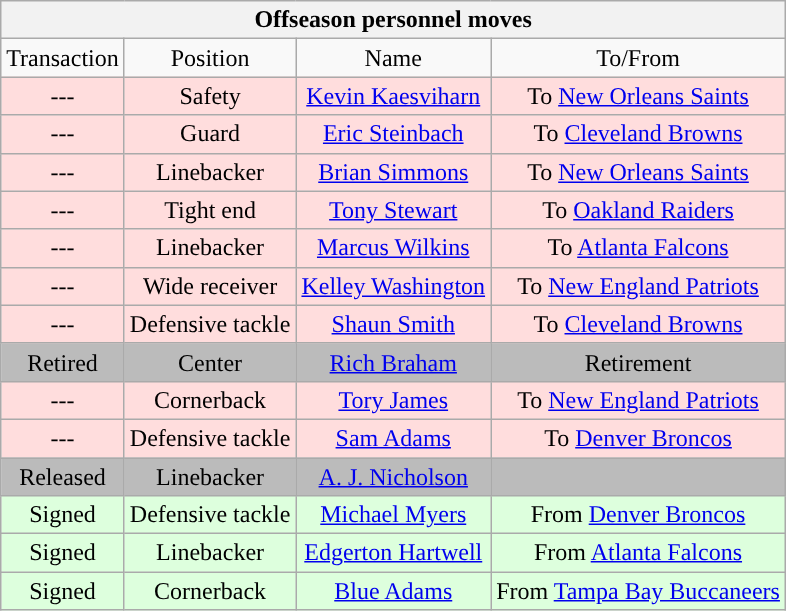<table class="wikitable">
<tr>
<th colspan="60">Offseason personnel moves</th>
</tr>
<tr align="center">
<td>Transaction</td>
<td>Position</td>
<td>Name</td>
<td>To/From</td>
</tr>
<tr align="center" bgcolor="#ffdddd">
<td>---</td>
<td>Safety</td>
<td><a href='#'>Kevin Kaesviharn</a></td>
<td>To <a href='#'>New Orleans Saints</a></td>
</tr>
<tr align="center" bgcolor="#ffdddd">
<td>---</td>
<td>Guard</td>
<td><a href='#'>Eric Steinbach</a></td>
<td>To <a href='#'>Cleveland Browns</a></td>
</tr>
<tr align="center" bgcolor="#ffdddd">
<td>---</td>
<td>Linebacker</td>
<td><a href='#'>Brian Simmons</a></td>
<td>To <a href='#'>New Orleans Saints</a></td>
</tr>
<tr align="center" bgcolor="#ffdddd">
<td>---</td>
<td>Tight end</td>
<td><a href='#'>Tony Stewart</a></td>
<td>To <a href='#'>Oakland Raiders</a></td>
</tr>
<tr align="center" bgcolor="#ffdddd">
<td>---</td>
<td>Linebacker</td>
<td><a href='#'>Marcus Wilkins</a></td>
<td>To <a href='#'>Atlanta Falcons</a></td>
</tr>
<tr align="center" bgcolor="#ffdddd">
<td>---</td>
<td>Wide receiver</td>
<td><a href='#'>Kelley Washington</a></td>
<td>To <a href='#'>New England Patriots</a></td>
</tr>
<tr align="center" bgcolor="#ffdddd">
<td>---</td>
<td>Defensive tackle</td>
<td><a href='#'>Shaun Smith</a></td>
<td>To <a href='#'>Cleveland Browns</a></td>
</tr>
<tr align="center" bgcolor="#bbbbbb">
<td>Retired</td>
<td>Center</td>
<td><a href='#'>Rich Braham</a></td>
<td>Retirement</td>
</tr>
<tr align="center" bgcolor="#ffdddd">
<td>---</td>
<td>Cornerback</td>
<td><a href='#'>Tory James</a></td>
<td>To <a href='#'>New England Patriots</a></td>
</tr>
<tr align="center" bgcolor="#ffdddd">
<td>---</td>
<td>Defensive tackle</td>
<td><a href='#'>Sam Adams</a></td>
<td>To <a href='#'>Denver Broncos</a></td>
</tr>
<tr align="center" bgcolor="#bbbbbb">
<td>Released</td>
<td>Linebacker</td>
<td><a href='#'>A. J. Nicholson</a></td>
<td></td>
</tr>
<tr align="center" bgcolor="#ddffdd">
<td>Signed</td>
<td>Defensive tackle</td>
<td><a href='#'>Michael Myers</a></td>
<td>From <a href='#'>Denver Broncos</a></td>
</tr>
<tr align="center" bgcolor="#ddffdd">
<td>Signed</td>
<td>Linebacker</td>
<td><a href='#'>Edgerton Hartwell</a></td>
<td>From <a href='#'>Atlanta Falcons</a></td>
</tr>
<tr align="center" bgcolor="#ddffdd">
<td>Signed</td>
<td>Cornerback</td>
<td><a href='#'>Blue Adams</a></td>
<td>From <a href='#'>Tampa Bay Buccaneers</a></td>
</tr>
</table>
